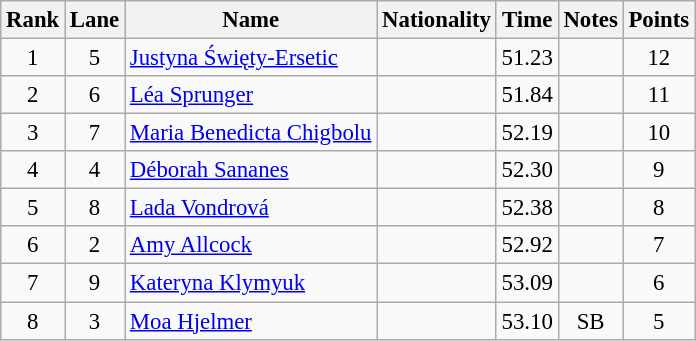<table class="wikitable sortable" style="text-align:center; font-size:95%">
<tr>
<th>Rank</th>
<th>Lane</th>
<th>Name</th>
<th>Nationality</th>
<th>Time</th>
<th>Notes</th>
<th>Points</th>
</tr>
<tr>
<td>1</td>
<td>5</td>
<td align=left><a href='#'>Justyna Święty-Ersetic</a></td>
<td align=left></td>
<td>51.23</td>
<td></td>
<td>12</td>
</tr>
<tr>
<td>2</td>
<td>6</td>
<td align=left><a href='#'>Léa Sprunger</a></td>
<td align=left></td>
<td>51.84</td>
<td></td>
<td>11</td>
</tr>
<tr>
<td>3</td>
<td>7</td>
<td align=left><a href='#'>Maria Benedicta Chigbolu</a></td>
<td align=left></td>
<td>52.19</td>
<td></td>
<td>10</td>
</tr>
<tr>
<td>4</td>
<td>4</td>
<td align=left><a href='#'>Déborah Sananes</a></td>
<td align=left></td>
<td>52.30</td>
<td></td>
<td>9</td>
</tr>
<tr>
<td>5</td>
<td>8</td>
<td align=left><a href='#'>Lada Vondrová</a></td>
<td align=left></td>
<td>52.38</td>
<td></td>
<td>8</td>
</tr>
<tr>
<td>6</td>
<td>2</td>
<td align=left><a href='#'>Amy Allcock</a></td>
<td align=left></td>
<td>52.92</td>
<td></td>
<td>7</td>
</tr>
<tr>
<td>7</td>
<td>9</td>
<td align=left><a href='#'>Kateryna Klymyuk</a></td>
<td align=left></td>
<td>53.09</td>
<td></td>
<td>6</td>
</tr>
<tr>
<td>8</td>
<td>3</td>
<td align=left><a href='#'>Moa Hjelmer</a></td>
<td align=left></td>
<td>53.10</td>
<td>SB</td>
<td>5</td>
</tr>
</table>
